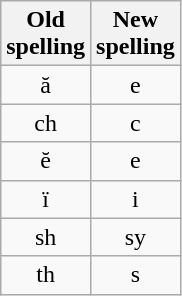<table class="wikitable">
<tr>
<th>Old<br>spelling</th>
<th>New<br>spelling</th>
</tr>
<tr align="center">
<td>ă</td>
<td>e</td>
</tr>
<tr align="center">
<td>ch</td>
<td>c</td>
</tr>
<tr align="center">
<td>ĕ</td>
<td>e</td>
</tr>
<tr align="center">
<td>ï</td>
<td>i</td>
</tr>
<tr align="center">
<td>sh</td>
<td>sy</td>
</tr>
<tr align="center">
<td>th</td>
<td>s</td>
</tr>
</table>
